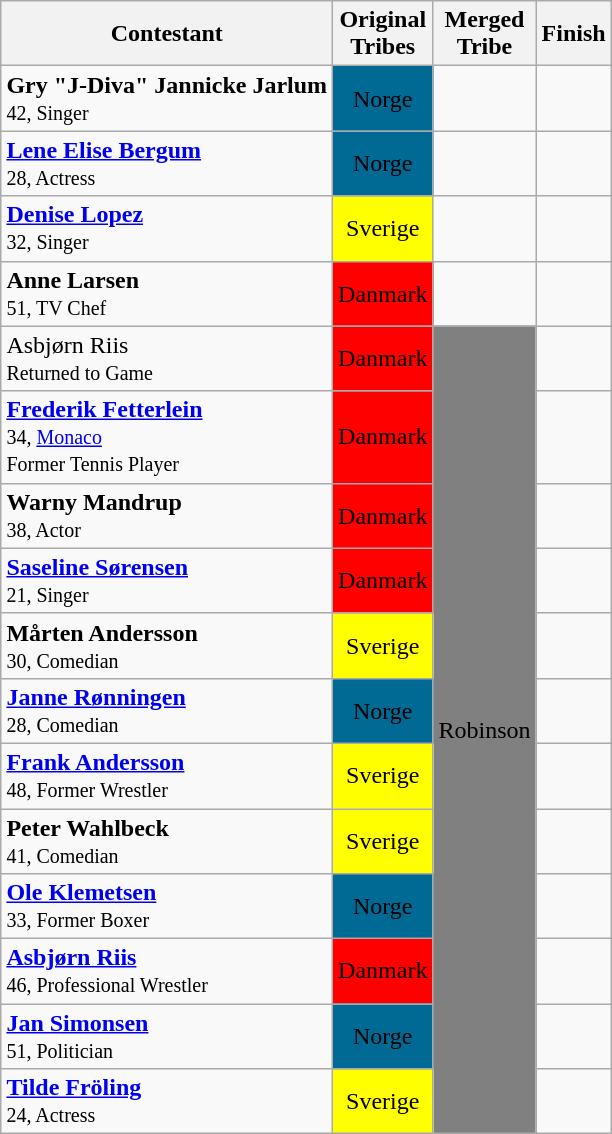<table class="wikitable" style="margin:auto; text-align:center">
<tr>
<th>Contestant</th>
<th>Original<br>Tribes</th>
<th>Merged<br>Tribe</th>
<th>Finish</th>
</tr>
<tr>
<td align="left"><strong>Gry "J-Diva" Jannicke Jarlum</strong><br><small>42, Singer</small></td>
<td bgcolor="#006994" align=center><span>Norge</span></td>
<td></td>
<td></td>
</tr>
<tr>
<td align="left"><strong><a href='#'>Lene Elise Bergum</a></strong><br><small>28, Actress</small></td>
<td bgcolor="#006994" align=center><span>Norge</span></td>
<td></td>
<td></td>
</tr>
<tr>
<td align="left"><strong><a href='#'>Denise Lopez</a></strong><br><small>32, Singer</small></td>
<td bgcolor="yellow" align=center><span>Sverige</span></td>
<td></td>
<td></td>
</tr>
<tr>
<td align="left"><strong>Anne Larsen</strong><br><small>51, TV Chef</small></td>
<td bgcolor="red" align=center><span> Danmark</span></td>
<td></td>
<td></td>
</tr>
<tr>
<td align="left">Asbjørn Riis<br><small>Returned to Game</small></td>
<td bgcolor="red" align=center><span> Danmark</span></td>
<td bgcolor="gray" align=center rowspan=12><span>Robinson</span></td>
<td></td>
</tr>
<tr>
<td align="left"><strong><a href='#'>Frederik Fetterlein</a></strong><br><small>34, <a href='#'>Monaco</a><br>Former Tennis Player</small></td>
<td bgcolor="red" align=center><span> Danmark</span></td>
<td></td>
</tr>
<tr>
<td align="left"><strong>Warny Mandrup</strong><br><small>38, Actor</small></td>
<td bgcolor="red" align=center><span> Danmark</span></td>
<td></td>
</tr>
<tr>
<td align="left"><strong><a href='#'>Saseline Sørensen</a></strong><br><small>21, Singer</small></td>
<td bgcolor="red" align=center><span> Danmark</span></td>
<td></td>
</tr>
<tr>
<td align="left"><strong>Mårten Andersson</strong><br><small>30, Comedian</small></td>
<td bgcolor="yellow" align=center><span>Sverige</span></td>
<td></td>
</tr>
<tr>
<td align="left"><strong><a href='#'>Janne Rønningen</a></strong><br><small>28, Comedian</small></td>
<td bgcolor="#006994" align=center><span>Norge</span></td>
<td></td>
</tr>
<tr>
<td align="left"><strong><a href='#'>Frank Andersson</a></strong><br><small>48, Former Wrestler</small></td>
<td bgcolor="yellow" align=center><span>Sverige</span></td>
<td></td>
</tr>
<tr>
<td align="left"><strong>Peter Wahlbeck</strong><br><small>41, Comedian</small></td>
<td bgcolor="yellow" align=center><span>Sverige</span></td>
<td></td>
</tr>
<tr>
<td align="left"><strong><a href='#'>Ole Klemetsen</a></strong><br><small>33, Former Boxer</small></td>
<td bgcolor="#006994" align=center><span>Norge</span></td>
<td></td>
</tr>
<tr>
<td align="left"><strong><a href='#'>Asbjørn Riis</a></strong><br><small>46, Professional Wrestler</small></td>
<td bgcolor="red" align=center><span> Danmark</span></td>
<td></td>
</tr>
<tr>
<td align="left"><strong><a href='#'>Jan Simonsen</a></strong><br><small>51, Politician</small></td>
<td bgcolor="#006994" align=center><span>Norge</span></td>
<td></td>
</tr>
<tr>
<td align="left"><strong><a href='#'>Tilde Fröling</a></strong><br><small>24, Actress</small></td>
<td bgcolor="yellow" align=center><span>Sverige</span></td>
<td></td>
</tr>
</table>
